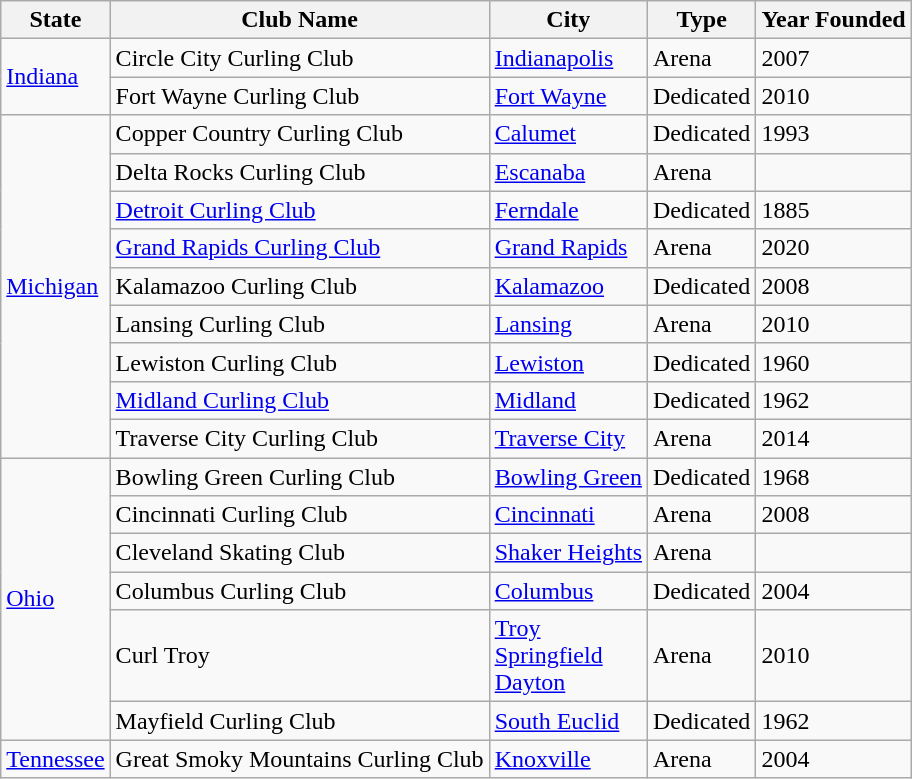<table class="wikitable">
<tr>
<th>State</th>
<th>Club Name</th>
<th>City</th>
<th>Type</th>
<th>Year Founded</th>
</tr>
<tr>
<td rowspan="2"><a href='#'>Indiana</a></td>
<td>Circle City Curling Club</td>
<td><a href='#'>Indianapolis</a></td>
<td>Arena</td>
<td>2007</td>
</tr>
<tr>
<td>Fort Wayne Curling Club</td>
<td><a href='#'>Fort Wayne</a></td>
<td>Dedicated</td>
<td>2010</td>
</tr>
<tr>
<td rowspan="9"><a href='#'>Michigan</a></td>
<td>Copper Country Curling Club</td>
<td><a href='#'>Calumet</a></td>
<td>Dedicated</td>
<td>1993</td>
</tr>
<tr>
<td>Delta Rocks Curling Club</td>
<td><a href='#'>Escanaba</a></td>
<td>Arena</td>
<td></td>
</tr>
<tr>
<td><a href='#'>Detroit Curling Club</a></td>
<td><a href='#'>Ferndale</a></td>
<td>Dedicated</td>
<td>1885</td>
</tr>
<tr>
<td><a href='#'>Grand Rapids Curling Club</a></td>
<td><a href='#'>Grand Rapids</a></td>
<td>Arena</td>
<td>2020</td>
</tr>
<tr>
<td>Kalamazoo Curling Club</td>
<td><a href='#'>Kalamazoo</a></td>
<td>Dedicated</td>
<td>2008</td>
</tr>
<tr>
<td>Lansing Curling Club</td>
<td><a href='#'>Lansing</a></td>
<td>Arena</td>
<td>2010</td>
</tr>
<tr>
<td>Lewiston Curling Club</td>
<td><a href='#'>Lewiston</a></td>
<td>Dedicated</td>
<td>1960</td>
</tr>
<tr>
<td><a href='#'>Midland Curling Club</a></td>
<td><a href='#'>Midland</a></td>
<td>Dedicated</td>
<td>1962</td>
</tr>
<tr>
<td>Traverse City Curling Club</td>
<td><a href='#'>Traverse City</a></td>
<td>Arena</td>
<td>2014</td>
</tr>
<tr>
<td rowspan="6"><a href='#'>Ohio</a></td>
<td>Bowling Green Curling Club</td>
<td><a href='#'>Bowling Green</a></td>
<td>Dedicated</td>
<td>1968</td>
</tr>
<tr>
<td>Cincinnati Curling Club</td>
<td><a href='#'>Cincinnati</a></td>
<td>Arena</td>
<td>2008</td>
</tr>
<tr>
<td>Cleveland Skating Club</td>
<td><a href='#'>Shaker Heights</a></td>
<td>Arena</td>
<td></td>
</tr>
<tr>
<td>Columbus Curling Club</td>
<td><a href='#'>Columbus</a></td>
<td>Dedicated</td>
<td>2004</td>
</tr>
<tr>
<td>Curl Troy</td>
<td><a href='#'>Troy</a><br><a href='#'>Springfield</a><br><a href='#'>Dayton</a></td>
<td>Arena</td>
<td>2010</td>
</tr>
<tr>
<td>Mayfield Curling Club</td>
<td><a href='#'>South Euclid</a></td>
<td>Dedicated</td>
<td>1962</td>
</tr>
<tr>
<td><a href='#'>Tennessee</a></td>
<td>Great Smoky Mountains Curling Club</td>
<td><a href='#'>Knoxville</a></td>
<td>Arena</td>
<td>2004</td>
</tr>
</table>
